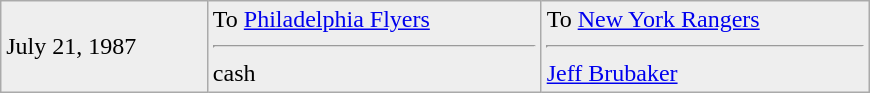<table class="wikitable" style="border:1px solid #999; width:580px;">
<tr style="background:#eee;">
<td>July 21, 1987</td>
<td valign="top">To <a href='#'>Philadelphia Flyers</a><hr>cash</td>
<td valign="top">To <a href='#'>New York Rangers</a><hr><a href='#'>Jeff Brubaker</a></td>
</tr>
</table>
